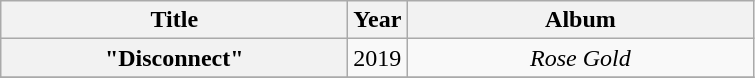<table class="wikitable plainrowheaders" style="text-align:center">
<tr>
<th scope="col" style="width: 14em;">Title</th>
<th scope="col">Year</th>
<th scope="col" style="width: 14em;">Album</th>
</tr>
<tr>
<th scope="row">"Disconnect"</th>
<td>2019</td>
<td><em>Rose Gold</em></td>
</tr>
<tr>
</tr>
</table>
